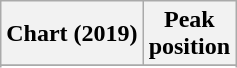<table class="wikitable sortable plainrowheaders" style="text-align:center">
<tr>
<th scope="col">Chart (2019)</th>
<th scope="col">Peak<br> position</th>
</tr>
<tr>
</tr>
<tr>
</tr>
<tr>
</tr>
</table>
